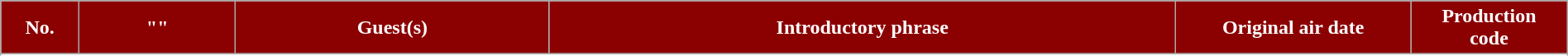<table class="wikitable plainrowheaders" style="width:100%; margin:auto;">
<tr>
<th style="background-color: #8B0000; color:#ffffff" width=5%><abbr>No.</abbr></th>
<th style="background-color: #8B0000; color:#ffffff" width=10%>"<a href='#'></a>"</th>
<th style="background-color: #8B0000; color:#ffffff" width=20%>Guest(s)</th>
<th style="background-color: #8B0000; color:#ffffff" width=40%>Introductory phrase</th>
<th style="background-color: #8B0000; color:#ffffff" width=15%>Original air date</th>
<th style="background-color: #8B0000; color:#ffffff" width=10%>Production <br> code</th>
</tr>
<tr>
</tr>
<tr>
</tr>
<tr>
</tr>
<tr>
</tr>
<tr>
</tr>
<tr>
</tr>
<tr>
</tr>
<tr>
</tr>
<tr>
</tr>
<tr>
</tr>
<tr>
</tr>
<tr>
</tr>
</table>
